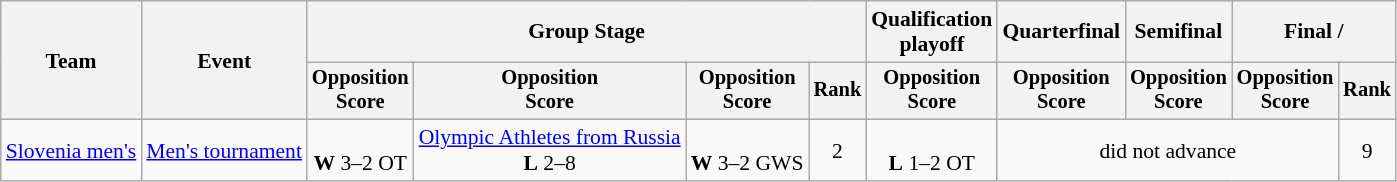<table class="wikitable" style="font-size:90%">
<tr>
<th rowspan=2>Team</th>
<th rowspan=2>Event</th>
<th colspan=4>Group Stage</th>
<th>Qualification<br>playoff</th>
<th>Quarterfinal</th>
<th>Semifinal</th>
<th colspan=2>Final / </th>
</tr>
<tr style="font-size:95%">
<th>Opposition<br>Score</th>
<th>Opposition<br>Score</th>
<th>Opposition<br>Score</th>
<th>Rank</th>
<th>Opposition<br>Score</th>
<th>Opposition<br>Score</th>
<th>Opposition<br>Score</th>
<th>Opposition<br>Score</th>
<th>Rank</th>
</tr>
<tr align=center>
<td align=left><a href='#'>Slovenia men's</a></td>
<td align=left><a href='#'>Men's tournament</a></td>
<td><br><strong>W</strong> 3–2 ОТ</td>
<td> <a href='#'>Olympic Athletes from Russia</a><br><strong>L</strong> 2–8</td>
<td><br><strong>W</strong> 3–2 GWS</td>
<td>2</td>
<td><br><strong>L</strong> 1–2 OT</td>
<td colspan=3>did not advance</td>
<td>9</td>
</tr>
</table>
